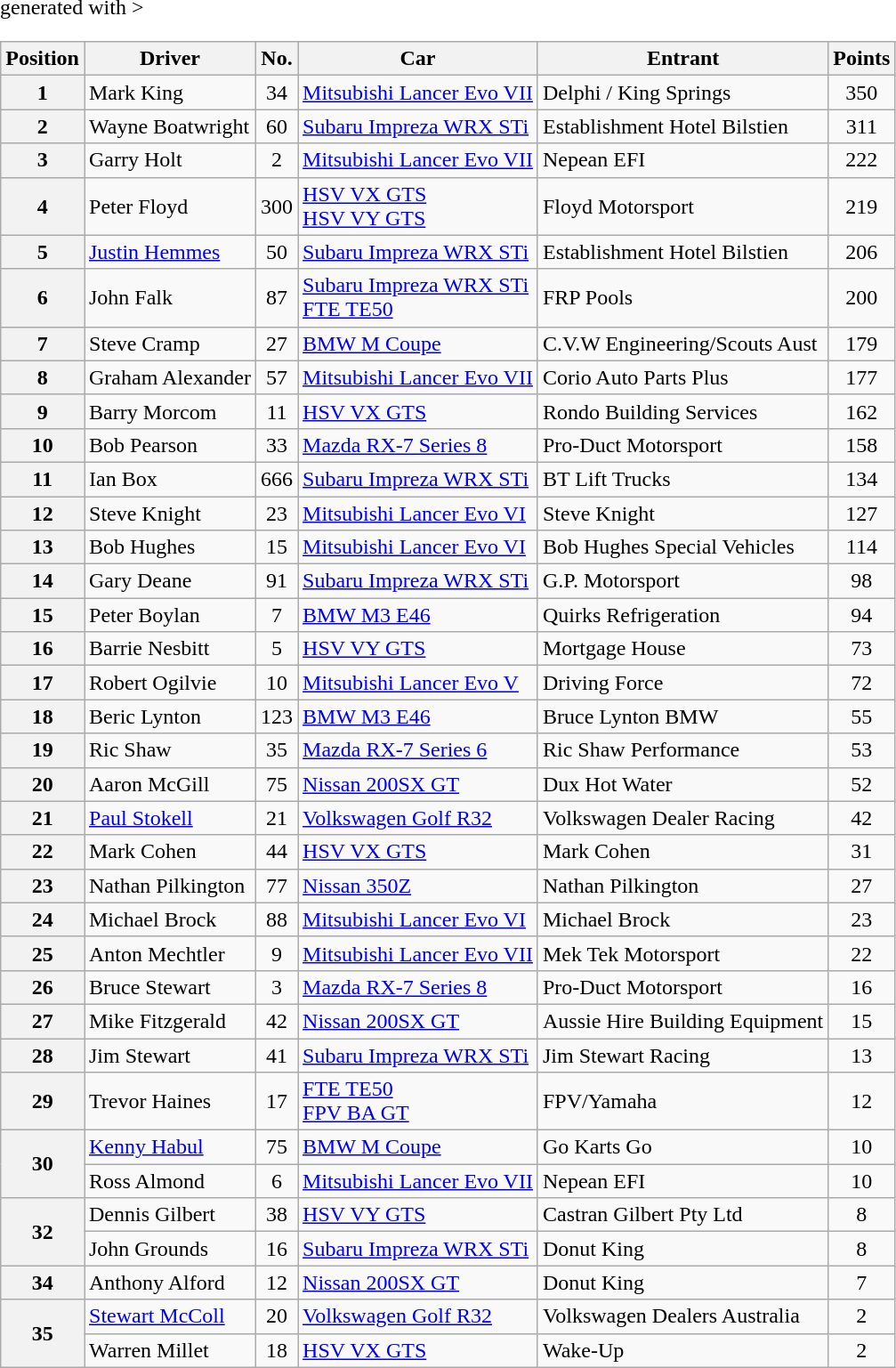<table class="wikitable" <hiddentext>generated with >
<tr>
<th>Position</th>
<th>Driver</th>
<th>No.</th>
<th>Car</th>
<th>Entrant</th>
<th>Points</th>
</tr>
<tr>
<th>1</th>
<td>Mark King</td>
<td align="center">34</td>
<td><a href='#'>Mitsubishi Lancer Evo VII</a></td>
<td>Delphi / King Springs</td>
<td align="center">350</td>
</tr>
<tr>
<th>2</th>
<td>Wayne Boatwright</td>
<td align="center">60</td>
<td><a href='#'>Subaru Impreza WRX STi</a></td>
<td>Establishment Hotel Bilstien</td>
<td align="center">311</td>
</tr>
<tr>
<th>3</th>
<td>Garry Holt</td>
<td align="center">2</td>
<td><a href='#'>Mitsubishi Lancer Evo VII</a></td>
<td>Nepean EFI</td>
<td align="center">222</td>
</tr>
<tr>
<th>4</th>
<td>Peter Floyd</td>
<td align="center">300</td>
<td><a href='#'>HSV VX GTS</a><br> <a href='#'>HSV VY GTS </a></td>
<td>Floyd Motorsport</td>
<td align="center">219</td>
</tr>
<tr>
<th>5</th>
<td><a href='#'>Justin Hemmes</a></td>
<td align="center">50</td>
<td><a href='#'>Subaru Impreza WRX STi</a></td>
<td>Establishment Hotel Bilstien</td>
<td align="center">206</td>
</tr>
<tr>
<th>6</th>
<td>John Falk</td>
<td align="center">87</td>
<td><a href='#'>Subaru Impreza WRX STi</a><br> <a href='#'>FTE TE50</a></td>
<td>FRP Pools</td>
<td align="center">200</td>
</tr>
<tr>
<th>7</th>
<td>Steve Cramp</td>
<td align="center">27</td>
<td><a href='#'>BMW M Coupe</a></td>
<td>C.V.W Engineering/Scouts Aust</td>
<td align="center">179</td>
</tr>
<tr>
<th>8</th>
<td>Graham Alexander</td>
<td align="center">57</td>
<td><a href='#'>Mitsubishi Lancer Evo VII</a></td>
<td>Corio Auto Parts Plus</td>
<td align="center">177</td>
</tr>
<tr>
<th>9</th>
<td>Barry Morcom</td>
<td align="center">11</td>
<td><a href='#'>HSV VX GTS</a></td>
<td>Rondo Building Services</td>
<td align="center">162</td>
</tr>
<tr>
<th>10</th>
<td>Bob Pearson</td>
<td align="center">33</td>
<td><a href='#'>Mazda RX-7 Series 8</a></td>
<td>Pro-Duct Motorsport</td>
<td align="center">158</td>
</tr>
<tr>
<th>11</th>
<td>Ian Box</td>
<td align="center">666</td>
<td><a href='#'>Subaru Impreza WRX STi</a></td>
<td>BT Lift Trucks</td>
<td align="center">134</td>
</tr>
<tr>
<th>12</th>
<td>Steve Knight</td>
<td align="center">23</td>
<td><a href='#'>Mitsubishi Lancer Evo VI</a></td>
<td>Steve Knight</td>
<td align="center">127</td>
</tr>
<tr>
<th>13</th>
<td>Bob Hughes</td>
<td align="center">15</td>
<td><a href='#'>Mitsubishi Lancer Evo VI</a></td>
<td>Bob Hughes Special Vehicles</td>
<td align="center">114</td>
</tr>
<tr>
<th>14</th>
<td>Gary Deane</td>
<td align="center">91</td>
<td><a href='#'>Subaru Impreza WRX STi</a></td>
<td>G.P. Motorsport</td>
<td align="center">98</td>
</tr>
<tr>
<th>15</th>
<td>Peter Boylan</td>
<td align="center">7</td>
<td><a href='#'>BMW M3 E46</a></td>
<td>Quirks Refrigeration</td>
<td align="center">94</td>
</tr>
<tr>
<th>16</th>
<td>Barrie Nesbitt</td>
<td align="center">5</td>
<td><a href='#'>HSV VY GTS</a></td>
<td>Mortgage House</td>
<td align="center">73</td>
</tr>
<tr>
<th>17</th>
<td>Robert Ogilvie</td>
<td align="center">10</td>
<td><a href='#'>Mitsubishi Lancer Evo V</a></td>
<td>Driving Force</td>
<td align="center">72</td>
</tr>
<tr>
<th>18</th>
<td>Beric Lynton</td>
<td align="center">123</td>
<td><a href='#'>BMW M3 E46</a></td>
<td>Bruce Lynton BMW</td>
<td align="center">55</td>
</tr>
<tr>
<th>19</th>
<td>Ric Shaw</td>
<td align="center">35</td>
<td><a href='#'>Mazda RX-7 Series 6</a></td>
<td>Ric Shaw Performance</td>
<td align="center">53</td>
</tr>
<tr>
<th>20</th>
<td>Aaron McGill</td>
<td align="center">75</td>
<td><a href='#'>Nissan 200SX GT</a></td>
<td>Dux Hot Water</td>
<td align="center">52</td>
</tr>
<tr>
<th>21</th>
<td><a href='#'>Paul Stokell</a></td>
<td align="center">21</td>
<td><a href='#'>Volkswagen Golf R32</a></td>
<td>Volkswagen Dealer Racing</td>
<td align="center">42</td>
</tr>
<tr>
<th>22</th>
<td>Mark Cohen</td>
<td align="center">44</td>
<td><a href='#'>HSV VX GTS</a></td>
<td>Mark Cohen</td>
<td align="center">31</td>
</tr>
<tr>
<th>23</th>
<td>Nathan Pilkington</td>
<td align="center">77</td>
<td><a href='#'>Nissan 350Z</a></td>
<td>Nathan Pilkington</td>
<td align="center">27</td>
</tr>
<tr>
<th>24</th>
<td>Michael Brock</td>
<td align="center">88</td>
<td><a href='#'>Mitsubishi Lancer Evo VI</a></td>
<td>Michael Brock</td>
<td align="center">23</td>
</tr>
<tr>
<th>25</th>
<td>Anton Mechtler</td>
<td align="center">9</td>
<td><a href='#'>Mitsubishi Lancer Evo VII</a></td>
<td>Mek Tek Motorsport</td>
<td align="center">22</td>
</tr>
<tr>
<th>26</th>
<td>Bruce Stewart</td>
<td align="center">3</td>
<td><a href='#'>Mazda RX-7 Series 8</a></td>
<td>Pro-Duct Motorsport</td>
<td align="center">16</td>
</tr>
<tr>
<th>27</th>
<td>Mike Fitzgerald</td>
<td align="center">42</td>
<td><a href='#'>Nissan 200SX GT</a></td>
<td>Aussie Hire Building Equipment</td>
<td align="center">15</td>
</tr>
<tr>
<th>28</th>
<td>Jim Stewart</td>
<td align="center">41</td>
<td><a href='#'>Subaru Impreza WRX STi</a></td>
<td>Jim Stewart Racing</td>
<td align="center">13</td>
</tr>
<tr>
<th>29</th>
<td>Trevor Haines</td>
<td align="center">17</td>
<td><a href='#'>FTE TE50</a><br> <a href='#'>FPV BA GT</a></td>
<td>FPV/Yamaha</td>
<td align="center">12</td>
</tr>
<tr>
<th rowspan=2>30</th>
<td><a href='#'>Kenny Habul</a></td>
<td align="center">75</td>
<td><a href='#'>BMW M Coupe</a></td>
<td>Go Karts Go</td>
<td align="center">10</td>
</tr>
<tr>
<td>Ross Almond</td>
<td align="center">6</td>
<td><a href='#'>Mitsubishi Lancer Evo VII</a></td>
<td>Nepean EFI</td>
<td align="center">10</td>
</tr>
<tr>
<th rowspan=2>32</th>
<td>Dennis Gilbert</td>
<td align="center">38</td>
<td><a href='#'>HSV VY GTS</a></td>
<td>Castran Gilbert Pty Ltd</td>
<td align="center">8</td>
</tr>
<tr>
<td>John Grounds</td>
<td align="center">16</td>
<td><a href='#'>Subaru Impreza WRX STi</a></td>
<td>Donut King</td>
<td align="center">8</td>
</tr>
<tr>
<th>34</th>
<td>Anthony Alford</td>
<td align="center">12</td>
<td><a href='#'>Nissan 200SX GT</a></td>
<td>Donut King</td>
<td align="center">7</td>
</tr>
<tr>
<th rowspan=2>35</th>
<td><a href='#'>Stewart McColl</a></td>
<td align="center">20</td>
<td><a href='#'>Volkswagen Golf R32</a></td>
<td>Volkswagen Dealers Australia</td>
<td align="center">2</td>
</tr>
<tr>
<td>Warren Millet</td>
<td align="center">18</td>
<td><a href='#'>HSV VX GTS</a></td>
<td>Wake-Up</td>
<td align="center">2</td>
</tr>
</table>
